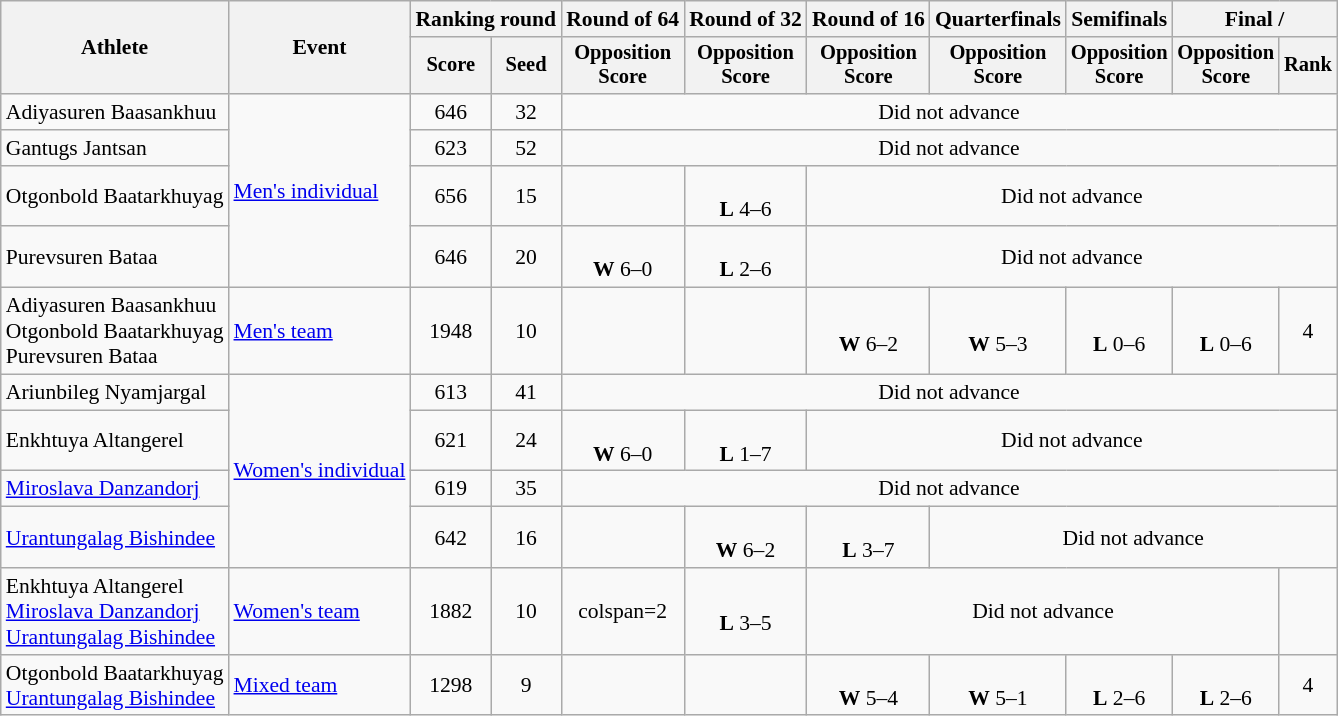<table class="wikitable" style="font-size:90%; text-align:center;">
<tr>
<th rowspan="2">Athlete</th>
<th rowspan="2">Event</th>
<th colspan="2">Ranking round</th>
<th>Round of 64</th>
<th>Round of 32</th>
<th>Round of 16</th>
<th>Quarterfinals</th>
<th>Semifinals</th>
<th colspan=2>Final / </th>
</tr>
<tr style=font-size:95%>
<th>Score</th>
<th>Seed</th>
<th>Opposition<br>Score</th>
<th>Opposition<br>Score</th>
<th>Opposition<br>Score</th>
<th>Opposition<br>Score</th>
<th>Opposition<br>Score</th>
<th>Opposition<br>Score</th>
<th>Rank</th>
</tr>
<tr>
<td align=left>Adiyasuren Baasankhuu</td>
<td align=left rowspan=4><a href='#'>Men's individual</a></td>
<td>646</td>
<td>32</td>
<td colspan=7>Did not advance</td>
</tr>
<tr>
<td align=left>Gantugs Jantsan</td>
<td>623</td>
<td>52</td>
<td colspan=7>Did not advance</td>
</tr>
<tr>
<td align=left>Otgonbold Baatarkhuyag</td>
<td>656</td>
<td>15</td>
<td></td>
<td><br><strong>L</strong> 4–6</td>
<td colspan=5>Did not advance</td>
</tr>
<tr>
<td align=left>Purevsuren Bataa</td>
<td>646</td>
<td>20</td>
<td><br><strong>W</strong> 6–0</td>
<td><br><strong>L</strong> 2–6</td>
<td colspan=5>Did not advance</td>
</tr>
<tr>
<td align=left>Adiyasuren Baasankhuu<br>Otgonbold Baatarkhuyag<br>Purevsuren Bataa</td>
<td align=left><a href='#'>Men's team</a></td>
<td>1948</td>
<td>10</td>
<td></td>
<td></td>
<td><br><strong>W</strong> 6–2</td>
<td><br><strong>W</strong> 5–3</td>
<td><br><strong>L</strong> 0–6</td>
<td><br><strong>L</strong> 0–6</td>
<td>4</td>
</tr>
<tr>
<td align=left>Ariunbileg Nyamjargal</td>
<td align=left rowspan=4><a href='#'>Women's individual</a></td>
<td>613</td>
<td>41</td>
<td colspan=7>Did not advance</td>
</tr>
<tr>
<td align=left>Enkhtuya Altangerel</td>
<td>621</td>
<td>24</td>
<td><br><strong>W</strong> 6–0</td>
<td><br><strong>L</strong> 1–7</td>
<td colspan=5>Did not advance</td>
</tr>
<tr>
<td align=left><a href='#'>Miroslava Danzandorj</a></td>
<td>619</td>
<td>35</td>
<td colspan=7>Did not advance</td>
</tr>
<tr>
<td align=left><a href='#'>Urantungalag Bishindee</a></td>
<td>642</td>
<td>16</td>
<td></td>
<td><br><strong>W</strong> 6–2</td>
<td><br><strong>L</strong> 3–7</td>
<td colspan=4>Did not advance</td>
</tr>
<tr>
<td align=left>Enkhtuya Altangerel<br><a href='#'>Miroslava Danzandorj</a><br><a href='#'>Urantungalag Bishindee</a></td>
<td align=left><a href='#'>Women's team</a></td>
<td>1882</td>
<td>10</td>
<td>colspan=2</td>
<td><br><strong>L</strong> 3–5</td>
<td colspan=4>Did not advance</td>
</tr>
<tr>
<td align=left>Otgonbold Baatarkhuyag<br><a href='#'>Urantungalag Bishindee</a></td>
<td align=left><a href='#'>Mixed team</a></td>
<td>1298</td>
<td>9</td>
<td></td>
<td></td>
<td><br><strong>W</strong> 5–4</td>
<td><br><strong>W</strong> 5–1</td>
<td><br><strong>L</strong> 2–6</td>
<td><br><strong>L</strong> 2–6</td>
<td>4</td>
</tr>
</table>
